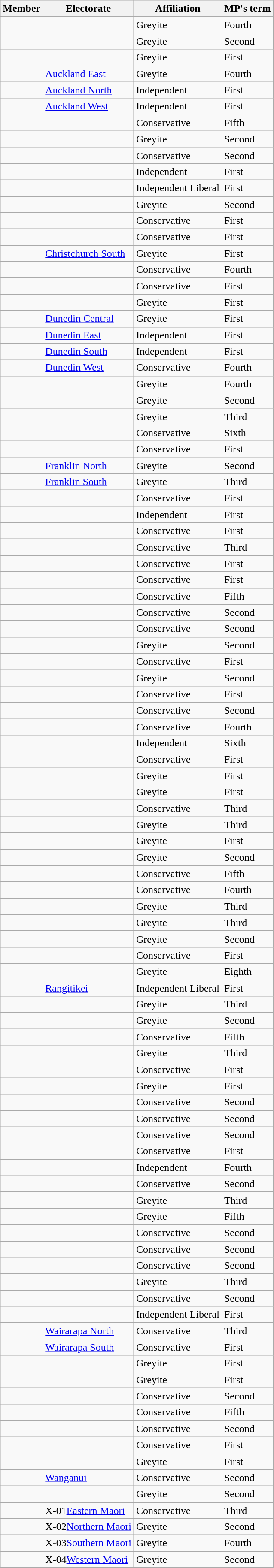<table class="wikitable sortable">
<tr>
<th>Member </th>
<th>Electorate </th>
<th>Affiliation</th>
<th>MP's term </th>
</tr>
<tr>
<td></td>
<td></td>
<td>Greyite</td>
<td>Fourth</td>
</tr>
<tr>
<td></td>
<td></td>
<td>Greyite</td>
<td>Second</td>
</tr>
<tr>
<td></td>
<td></td>
<td>Greyite</td>
<td>First</td>
</tr>
<tr>
<td></td>
<td><a href='#'>Auckland East</a></td>
<td>Greyite</td>
<td>Fourth</td>
</tr>
<tr>
<td></td>
<td><a href='#'>Auckland North</a></td>
<td>Independent</td>
<td>First</td>
</tr>
<tr>
<td></td>
<td><a href='#'>Auckland West</a></td>
<td>Independent</td>
<td>First</td>
</tr>
<tr>
<td></td>
<td></td>
<td>Conservative</td>
<td>Fifth</td>
</tr>
<tr>
<td></td>
<td></td>
<td>Greyite</td>
<td>Second</td>
</tr>
<tr>
<td></td>
<td></td>
<td>Conservative</td>
<td>Second</td>
</tr>
<tr>
<td></td>
<td></td>
<td>Independent</td>
<td>First</td>
</tr>
<tr>
<td></td>
<td></td>
<td>Independent Liberal</td>
<td>First</td>
</tr>
<tr>
<td></td>
<td></td>
<td>Greyite</td>
<td>Second</td>
</tr>
<tr>
<td></td>
<td></td>
<td>Conservative</td>
<td>First</td>
</tr>
<tr>
<td></td>
<td></td>
<td>Conservative</td>
<td>First</td>
</tr>
<tr>
<td></td>
<td><a href='#'>Christchurch South</a></td>
<td>Greyite</td>
<td>First</td>
</tr>
<tr>
<td></td>
<td></td>
<td>Conservative</td>
<td>Fourth</td>
</tr>
<tr>
<td></td>
<td></td>
<td>Conservative</td>
<td>First</td>
</tr>
<tr>
<td></td>
<td></td>
<td>Greyite</td>
<td>First</td>
</tr>
<tr>
<td></td>
<td><a href='#'>Dunedin Central</a></td>
<td>Greyite</td>
<td>First</td>
</tr>
<tr>
<td></td>
<td><a href='#'>Dunedin East</a></td>
<td>Independent</td>
<td>First</td>
</tr>
<tr>
<td></td>
<td><a href='#'>Dunedin South</a></td>
<td>Independent</td>
<td>First</td>
</tr>
<tr>
<td></td>
<td><a href='#'>Dunedin West</a></td>
<td>Conservative</td>
<td>Fourth</td>
</tr>
<tr>
<td></td>
<td></td>
<td>Greyite</td>
<td>Fourth</td>
</tr>
<tr>
<td></td>
<td></td>
<td>Greyite</td>
<td>Second</td>
</tr>
<tr>
<td></td>
<td></td>
<td>Greyite</td>
<td>Third</td>
</tr>
<tr>
<td></td>
<td></td>
<td>Conservative</td>
<td>Sixth</td>
</tr>
<tr>
<td></td>
<td></td>
<td>Conservative</td>
<td>First</td>
</tr>
<tr>
<td></td>
<td><a href='#'>Franklin North</a></td>
<td>Greyite</td>
<td>Second</td>
</tr>
<tr>
<td></td>
<td><a href='#'>Franklin South</a></td>
<td>Greyite</td>
<td>Third</td>
</tr>
<tr>
<td></td>
<td></td>
<td>Conservative</td>
<td>First</td>
</tr>
<tr>
<td></td>
<td></td>
<td>Independent</td>
<td>First</td>
</tr>
<tr>
<td></td>
<td></td>
<td>Conservative</td>
<td>First</td>
</tr>
<tr>
<td></td>
<td></td>
<td>Conservative</td>
<td>Third</td>
</tr>
<tr>
<td></td>
<td></td>
<td>Conservative</td>
<td>First</td>
</tr>
<tr>
<td></td>
<td></td>
<td>Conservative</td>
<td>First</td>
</tr>
<tr>
<td></td>
<td></td>
<td>Conservative</td>
<td>Fifth</td>
</tr>
<tr>
<td></td>
<td></td>
<td>Conservative</td>
<td>Second</td>
</tr>
<tr>
<td></td>
<td></td>
<td>Conservative</td>
<td>Second</td>
</tr>
<tr>
<td></td>
<td></td>
<td>Greyite</td>
<td>Second</td>
</tr>
<tr>
<td></td>
<td></td>
<td>Conservative</td>
<td>First</td>
</tr>
<tr>
<td></td>
<td></td>
<td>Greyite</td>
<td>Second</td>
</tr>
<tr>
<td></td>
<td></td>
<td>Conservative</td>
<td>First</td>
</tr>
<tr>
<td></td>
<td></td>
<td>Conservative</td>
<td>Second</td>
</tr>
<tr>
<td></td>
<td></td>
<td>Conservative</td>
<td>Fourth</td>
</tr>
<tr>
<td></td>
<td></td>
<td>Independent</td>
<td>Sixth</td>
</tr>
<tr>
<td></td>
<td></td>
<td>Conservative</td>
<td>First</td>
</tr>
<tr>
<td></td>
<td></td>
<td>Greyite</td>
<td>First</td>
</tr>
<tr>
<td></td>
<td></td>
<td>Greyite</td>
<td>First</td>
</tr>
<tr>
<td></td>
<td></td>
<td>Conservative</td>
<td>Third</td>
</tr>
<tr>
<td></td>
<td></td>
<td>Greyite</td>
<td>Third</td>
</tr>
<tr>
<td></td>
<td></td>
<td>Greyite</td>
<td>First</td>
</tr>
<tr>
<td></td>
<td></td>
<td>Greyite</td>
<td>Second</td>
</tr>
<tr>
<td></td>
<td></td>
<td>Conservative</td>
<td>Fifth</td>
</tr>
<tr>
<td></td>
<td></td>
<td>Conservative</td>
<td>Fourth</td>
</tr>
<tr>
<td></td>
<td></td>
<td>Greyite</td>
<td>Third</td>
</tr>
<tr>
<td></td>
<td></td>
<td>Greyite</td>
<td>Third</td>
</tr>
<tr>
<td></td>
<td></td>
<td>Greyite</td>
<td>Second</td>
</tr>
<tr>
<td></td>
<td></td>
<td>Conservative</td>
<td>First</td>
</tr>
<tr>
<td></td>
<td></td>
<td>Greyite</td>
<td>Eighth</td>
</tr>
<tr>
<td></td>
<td><a href='#'>Rangitikei</a></td>
<td>Independent Liberal</td>
<td>First</td>
</tr>
<tr>
<td></td>
<td></td>
<td>Greyite</td>
<td>Third</td>
</tr>
<tr>
<td></td>
<td></td>
<td>Greyite</td>
<td>Second</td>
</tr>
<tr>
<td></td>
<td></td>
<td>Conservative</td>
<td>Fifth</td>
</tr>
<tr>
<td></td>
<td></td>
<td>Greyite</td>
<td>Third</td>
</tr>
<tr>
<td></td>
<td></td>
<td>Conservative</td>
<td>First</td>
</tr>
<tr>
<td></td>
<td></td>
<td>Greyite</td>
<td>First</td>
</tr>
<tr>
<td></td>
<td></td>
<td>Conservative</td>
<td>Second</td>
</tr>
<tr>
<td></td>
<td></td>
<td>Conservative</td>
<td>Second</td>
</tr>
<tr>
<td></td>
<td></td>
<td>Conservative</td>
<td>Second</td>
</tr>
<tr>
<td></td>
<td></td>
<td>Conservative</td>
<td>First</td>
</tr>
<tr>
<td></td>
<td></td>
<td>Independent</td>
<td>Fourth</td>
</tr>
<tr>
<td></td>
<td></td>
<td>Conservative</td>
<td>Second</td>
</tr>
<tr>
<td></td>
<td></td>
<td>Greyite</td>
<td>Third</td>
</tr>
<tr>
<td></td>
<td></td>
<td>Greyite</td>
<td>Fifth</td>
</tr>
<tr>
<td></td>
<td></td>
<td>Conservative</td>
<td>Second</td>
</tr>
<tr>
<td></td>
<td></td>
<td>Conservative</td>
<td>Second</td>
</tr>
<tr>
<td></td>
<td></td>
<td>Conservative</td>
<td>Second</td>
</tr>
<tr>
<td></td>
<td></td>
<td>Greyite</td>
<td>Third</td>
</tr>
<tr>
<td></td>
<td></td>
<td>Conservative</td>
<td>Second</td>
</tr>
<tr>
<td></td>
<td></td>
<td>Independent Liberal</td>
<td>First</td>
</tr>
<tr>
<td></td>
<td><a href='#'>Wairarapa North</a></td>
<td>Conservative</td>
<td>Third</td>
</tr>
<tr>
<td></td>
<td><a href='#'>Wairarapa South</a></td>
<td>Conservative</td>
<td>First</td>
</tr>
<tr>
<td></td>
<td></td>
<td>Greyite</td>
<td>First</td>
</tr>
<tr>
<td></td>
<td></td>
<td>Greyite</td>
<td>First</td>
</tr>
<tr>
<td></td>
<td></td>
<td>Conservative</td>
<td>Second</td>
</tr>
<tr>
<td></td>
<td></td>
<td>Conservative</td>
<td>Fifth</td>
</tr>
<tr>
<td></td>
<td></td>
<td>Conservative</td>
<td>Second</td>
</tr>
<tr>
<td></td>
<td></td>
<td>Conservative</td>
<td>First</td>
</tr>
<tr>
<td></td>
<td></td>
<td>Greyite</td>
<td>First</td>
</tr>
<tr>
<td></td>
<td><a href='#'>Wanganui</a></td>
<td>Conservative</td>
<td>Second</td>
</tr>
<tr>
<td></td>
<td></td>
<td>Greyite</td>
<td>Second</td>
</tr>
<tr>
<td></td>
<td><span>X-01</span><a href='#'>Eastern Maori</a></td>
<td>Conservative</td>
<td>Third</td>
</tr>
<tr>
<td></td>
<td><span>X-02</span><a href='#'>Northern Maori</a></td>
<td>Greyite</td>
<td>Second</td>
</tr>
<tr>
<td></td>
<td><span>X-03</span><a href='#'>Southern Maori</a></td>
<td>Greyite</td>
<td>Fourth</td>
</tr>
<tr>
<td></td>
<td><span>X-04</span><a href='#'>Western Maori</a></td>
<td>Greyite</td>
<td>Second</td>
</tr>
</table>
